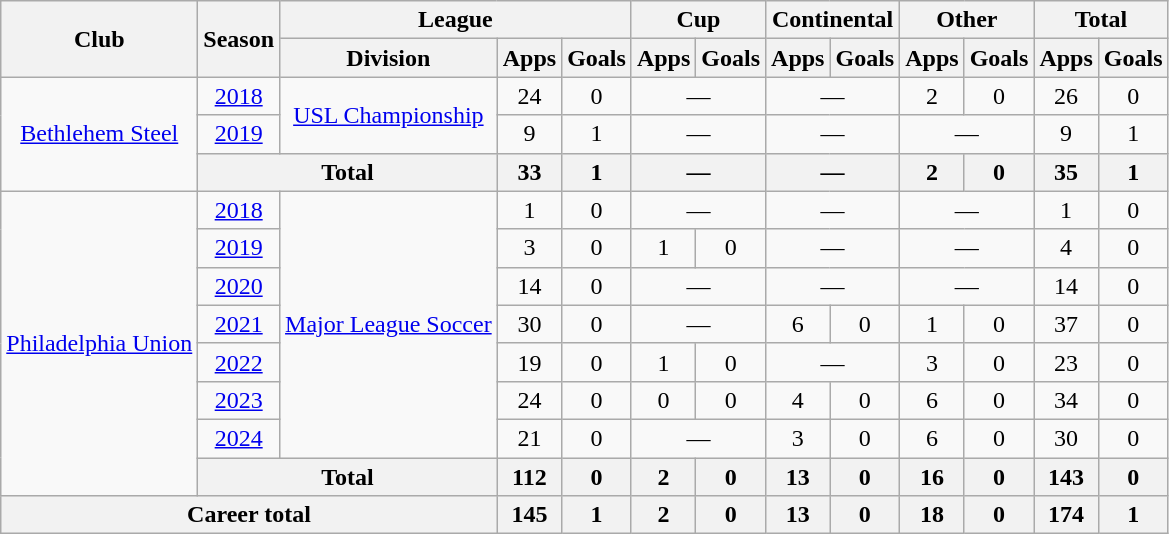<table class="wikitable" style="text-align:center">
<tr>
<th rowspan="2">Club</th>
<th rowspan="2">Season</th>
<th colspan="3">League</th>
<th colspan="2">Cup</th>
<th colspan="2">Continental</th>
<th colspan="2">Other</th>
<th colspan="2">Total</th>
</tr>
<tr>
<th>Division</th>
<th>Apps</th>
<th>Goals</th>
<th>Apps</th>
<th>Goals</th>
<th>Apps</th>
<th>Goals</th>
<th>Apps</th>
<th>Goals</th>
<th>Apps</th>
<th>Goals</th>
</tr>
<tr>
<td rowspan=3><a href='#'>Bethlehem Steel</a></td>
<td><a href='#'>2018</a></td>
<td rowspan=2><a href='#'>USL Championship</a></td>
<td>24</td>
<td>0</td>
<td colspan="2">—</td>
<td colspan="2">—</td>
<td>2</td>
<td>0</td>
<td>26</td>
<td>0</td>
</tr>
<tr>
<td><a href='#'>2019</a></td>
<td>9</td>
<td>1</td>
<td colspan="2">—</td>
<td colspan="2">—</td>
<td colspan="2">—</td>
<td>9</td>
<td>1</td>
</tr>
<tr>
<th colspan="2">Total</th>
<th>33</th>
<th>1</th>
<th colspan="2">—</th>
<th colspan="2">—</th>
<th>2</th>
<th>0</th>
<th>35</th>
<th>1</th>
</tr>
<tr>
<td rowspan=8><a href='#'>Philadelphia Union</a></td>
<td><a href='#'>2018</a></td>
<td rowspan=7><a href='#'>Major League Soccer</a></td>
<td>1</td>
<td>0</td>
<td colspan="2">—</td>
<td colspan="2">—</td>
<td colspan="2">—</td>
<td>1</td>
<td>0</td>
</tr>
<tr>
<td><a href='#'>2019</a></td>
<td>3</td>
<td>0</td>
<td>1</td>
<td>0</td>
<td colspan="2">—</td>
<td colspan="2">—</td>
<td>4</td>
<td>0</td>
</tr>
<tr>
<td><a href='#'>2020</a></td>
<td>14</td>
<td>0</td>
<td colspan="2">—</td>
<td colspan="2">—</td>
<td colspan="2">—</td>
<td>14</td>
<td>0</td>
</tr>
<tr>
<td><a href='#'>2021</a></td>
<td>30</td>
<td>0</td>
<td colspan="2">—</td>
<td>6</td>
<td>0</td>
<td>1</td>
<td>0</td>
<td>37</td>
<td>0</td>
</tr>
<tr>
<td><a href='#'>2022</a></td>
<td>19</td>
<td>0</td>
<td>1</td>
<td>0</td>
<td colspan="2">—</td>
<td>3</td>
<td>0</td>
<td>23</td>
<td>0</td>
</tr>
<tr>
<td><a href='#'>2023</a></td>
<td>24</td>
<td>0</td>
<td>0</td>
<td>0</td>
<td>4</td>
<td>0</td>
<td>6</td>
<td>0</td>
<td>34</td>
<td>0</td>
</tr>
<tr>
<td><a href='#'>2024</a></td>
<td>21</td>
<td>0</td>
<td colspan="2">—</td>
<td>3</td>
<td>0</td>
<td>6</td>
<td>0</td>
<td>30</td>
<td>0</td>
</tr>
<tr>
<th colspan="2">Total</th>
<th>112</th>
<th>0</th>
<th>2</th>
<th>0</th>
<th>13</th>
<th>0</th>
<th>16</th>
<th>0</th>
<th>143</th>
<th>0</th>
</tr>
<tr>
<th colspan="3">Career total</th>
<th>145</th>
<th>1</th>
<th>2</th>
<th>0</th>
<th>13</th>
<th>0</th>
<th>18</th>
<th>0</th>
<th>174</th>
<th>1</th>
</tr>
</table>
